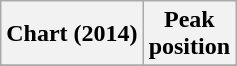<table class="wikitable">
<tr>
<th>Chart (2014)</th>
<th>Peak<br>position</th>
</tr>
<tr>
</tr>
</table>
